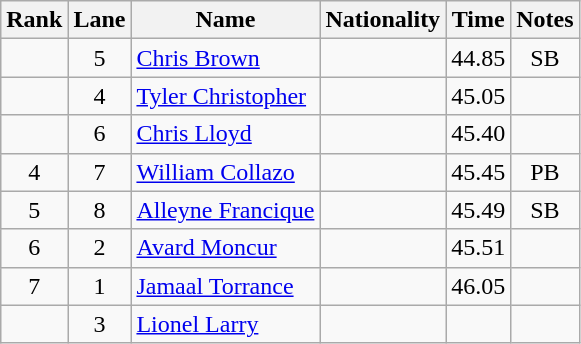<table class="wikitable sortable" style="text-align:center">
<tr>
<th>Rank</th>
<th>Lane</th>
<th>Name</th>
<th>Nationality</th>
<th>Time</th>
<th>Notes</th>
</tr>
<tr>
<td></td>
<td>5</td>
<td align=left><a href='#'>Chris Brown</a></td>
<td align=left></td>
<td>44.85</td>
<td>SB</td>
</tr>
<tr>
<td></td>
<td>4</td>
<td align=left><a href='#'>Tyler Christopher</a></td>
<td align=left></td>
<td>45.05</td>
<td></td>
</tr>
<tr>
<td></td>
<td>6</td>
<td align=left><a href='#'>Chris Lloyd</a></td>
<td align=left></td>
<td>45.40</td>
<td></td>
</tr>
<tr>
<td>4</td>
<td>7</td>
<td align=left><a href='#'>William Collazo</a></td>
<td align=left></td>
<td>45.45</td>
<td>PB</td>
</tr>
<tr>
<td>5</td>
<td>8</td>
<td align=left><a href='#'>Alleyne Francique</a></td>
<td align=left></td>
<td>45.49</td>
<td>SB</td>
</tr>
<tr>
<td>6</td>
<td>2</td>
<td align=left><a href='#'>Avard Moncur</a></td>
<td align=left></td>
<td>45.51</td>
<td></td>
</tr>
<tr>
<td>7</td>
<td>1</td>
<td align=left><a href='#'>Jamaal Torrance</a></td>
<td align=left></td>
<td>46.05</td>
<td></td>
</tr>
<tr>
<td></td>
<td>3</td>
<td align=left><a href='#'>Lionel Larry</a></td>
<td align=left></td>
<td></td>
<td></td>
</tr>
</table>
